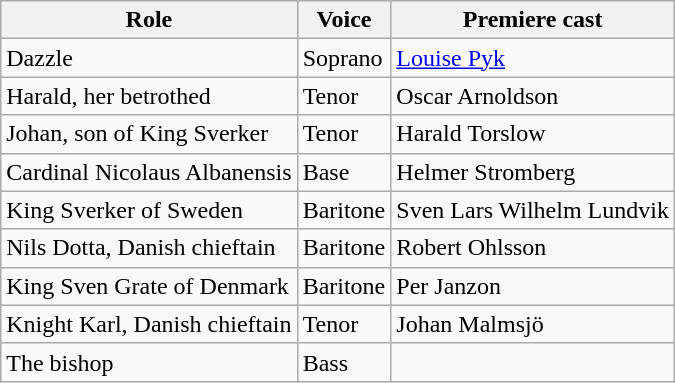<table class="wikitable">
<tr>
<th>Role</th>
<th>Voice</th>
<th>Premiere cast</th>
</tr>
<tr>
<td>Dazzle</td>
<td>Soprano</td>
<td><a href='#'>Louise Pyk</a></td>
</tr>
<tr>
<td>Harald, her betrothed</td>
<td>Tenor</td>
<td>Oscar Arnoldson</td>
</tr>
<tr>
<td>Johan, son of King Sverker</td>
<td>Tenor</td>
<td>Harald Torslow</td>
</tr>
<tr>
<td>Cardinal Nicolaus Albanensis</td>
<td>Base</td>
<td>Helmer Stromberg</td>
</tr>
<tr>
<td>King Sverker of Sweden</td>
<td>Baritone</td>
<td>Sven Lars Wilhelm Lundvik</td>
</tr>
<tr>
<td>Nils Dotta, Danish chieftain</td>
<td>Baritone</td>
<td>Robert Ohlsson</td>
</tr>
<tr>
<td>King Sven Grate of Denmark</td>
<td>Baritone</td>
<td>Per Janzon</td>
</tr>
<tr>
<td>Knight Karl, Danish chieftain</td>
<td>Tenor</td>
<td>Johan Malmsjö</td>
</tr>
<tr>
<td>The bishop</td>
<td>Bass</td>
<td></td>
</tr>
</table>
